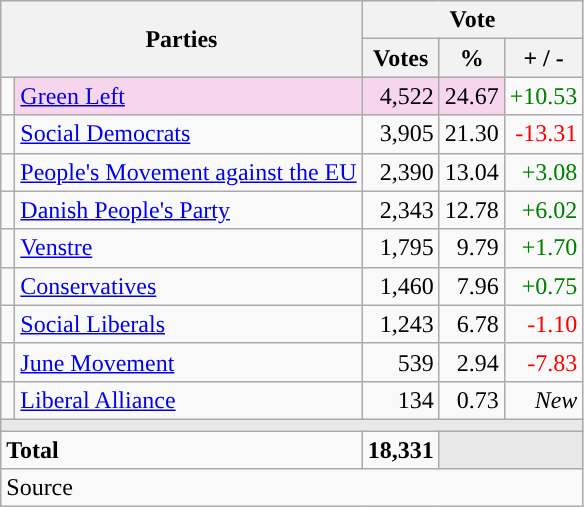<table class="wikitable" style="text-align:right;">
<tr>
<th style="text-align:centre;" rowspan="2" colspan="2" width="225">Parties</th>
<th colspan="3">Vote</th>
</tr>
<tr>
<th width="15">Votes</th>
<th width="15">%</th>
<th width="15">+ / -</th>
</tr>
<tr>
<td width="2" style="color:inherit;background:"></td>
<td bgcolor=#f7d5ed   align="left"><a href='#'>Green Left</a></td>
<td bgcolor=#f7d5ed>4,522</td>
<td bgcolor=#f7d5ed>24.67</td>
<td style=color:green;>+10.53</td>
</tr>
<tr>
<td width="2" style="color:inherit;background:"></td>
<td align="left"><a href='#'>Social Democrats</a></td>
<td>3,905</td>
<td>21.30</td>
<td style=color:red;>-13.31</td>
</tr>
<tr>
<td width="2" style="color:inherit;background:"></td>
<td align="left"><a href='#'>People's Movement against the EU</a></td>
<td>2,390</td>
<td>13.04</td>
<td style=color:green;>+3.08</td>
</tr>
<tr>
<td width="2" style="color:inherit;background:"></td>
<td align="left"><a href='#'>Danish People's Party</a></td>
<td>2,343</td>
<td>12.78</td>
<td style=color:green;>+6.02</td>
</tr>
<tr>
<td width="2" style="color:inherit;background:"></td>
<td align="left"><a href='#'>Venstre</a></td>
<td>1,795</td>
<td>9.79</td>
<td style=color:green;>+1.70</td>
</tr>
<tr>
<td width="2" style="color:inherit;background:"></td>
<td align="left"><a href='#'>Conservatives</a></td>
<td>1,460</td>
<td>7.96</td>
<td style=color:green;>+0.75</td>
</tr>
<tr>
<td width="2" style="color:inherit;background:"></td>
<td align="left"><a href='#'>Social Liberals</a></td>
<td>1,243</td>
<td>6.78</td>
<td style=color:red;>-1.10</td>
</tr>
<tr>
<td width="2" style="color:inherit;background:"></td>
<td align="left"><a href='#'>June Movement</a></td>
<td>539</td>
<td>2.94</td>
<td style=color:red;>-7.83</td>
</tr>
<tr>
<td width="2" style="color:inherit;background:"></td>
<td align="left"><a href='#'>Liberal Alliance</a></td>
<td>134</td>
<td>0.73</td>
<td><em>New</em></td>
</tr>
<tr>
<td colspan="7" bgcolor="#E9E9E9"></td>
</tr>
<tr>
<td align="left" colspan="2"><strong>Total</strong></td>
<td><strong>18,331</strong></td>
<td bgcolor="#E9E9E9" colspan="2"></td>
</tr>
<tr>
<td align="left" colspan="6">Source</td>
</tr>
</table>
